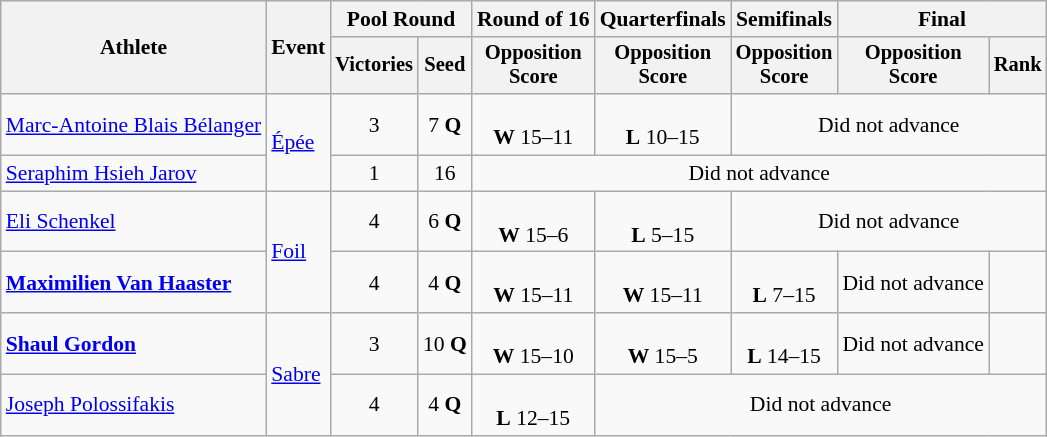<table class=wikitable style="font-size:90%">
<tr>
<th rowspan="2">Athlete</th>
<th rowspan="2">Event</th>
<th colspan=2>Pool Round</th>
<th>Round of 16</th>
<th>Quarterfinals</th>
<th>Semifinals</th>
<th colspan=2>Final</th>
</tr>
<tr style="font-size:95%">
<th>Victories</th>
<th>Seed</th>
<th>Opposition<br>Score</th>
<th>Opposition<br>Score</th>
<th>Opposition<br>Score</th>
<th>Opposition<br>Score</th>
<th>Rank</th>
</tr>
<tr align=center>
<td align=left><a href='#'>Marc-Antoine Blais Bélanger</a></td>
<td align=left rowspan=2><a href='#'>Épée</a></td>
<td>3</td>
<td>7 <strong>Q</strong></td>
<td><br><strong>W</strong> 15–11</td>
<td><br><strong>L</strong> 10–15</td>
<td colspan=3>Did not advance</td>
</tr>
<tr align=center>
<td align=left><a href='#'>Seraphim Hsieh Jarov</a></td>
<td>1</td>
<td>16</td>
<td colspan=5>Did not advance</td>
</tr>
<tr align=center>
<td align=left><a href='#'>Eli Schenkel</a></td>
<td align=left rowspan=2><a href='#'>Foil</a></td>
<td>4</td>
<td>6 <strong>Q</strong></td>
<td><br><strong>W</strong> 15–6</td>
<td><br><strong>L</strong> 5–15</td>
<td colspan=3>Did not advance</td>
</tr>
<tr align=center>
<td align=left><strong><a href='#'>Maximilien Van Haaster</a></strong></td>
<td>4</td>
<td>4 <strong>Q</strong></td>
<td><br><strong>W</strong> 15–11</td>
<td><br><strong>W</strong> 15–11</td>
<td><br><strong>L</strong> 7–15</td>
<td>Did not advance</td>
<td></td>
</tr>
<tr align=center>
<td align=left><strong><a href='#'>Shaul Gordon</a></strong></td>
<td align=left rowspan=2><a href='#'>Sabre</a></td>
<td>3</td>
<td>10 <strong>Q</strong></td>
<td><br><strong>W</strong> 15–10</td>
<td><br><strong>W</strong> 15–5</td>
<td><br><strong>L</strong> 14–15</td>
<td>Did not advance</td>
<td></td>
</tr>
<tr align=center>
<td align=left><a href='#'>Joseph Polossifakis</a></td>
<td>4</td>
<td>4 <strong>Q</strong></td>
<td><br><strong>L</strong> 12–15</td>
<td colspan=4>Did not advance</td>
</tr>
</table>
